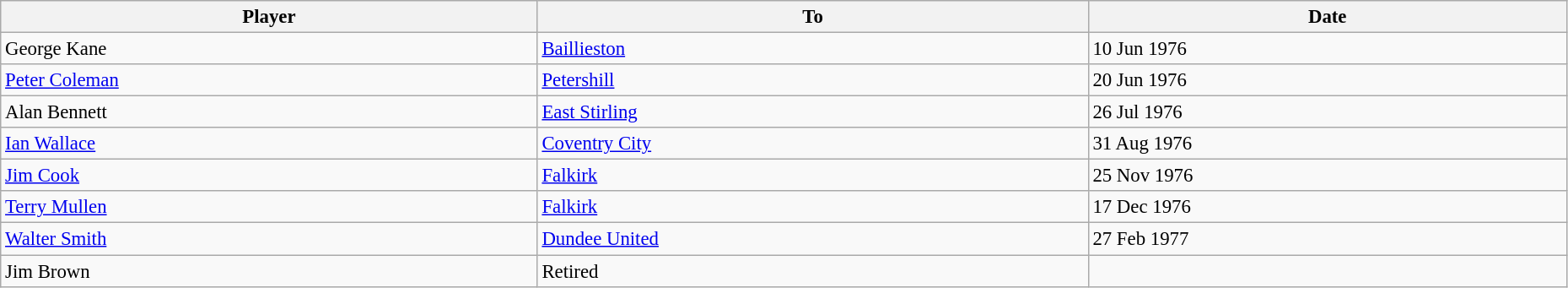<table class="wikitable" style="text-align:center; font-size:95%;width:98%; text-align:left">
<tr>
<th>Player</th>
<th>To</th>
<th>Date</th>
</tr>
<tr>
<td> George Kane</td>
<td> <a href='#'>Baillieston</a></td>
<td>10 Jun 1976</td>
</tr>
<tr>
<td> <a href='#'>Peter Coleman</a></td>
<td> <a href='#'>Petershill</a></td>
<td>20 Jun 1976</td>
</tr>
<tr>
<td> Alan Bennett</td>
<td> <a href='#'>East Stirling</a></td>
<td>26 Jul 1976</td>
</tr>
<tr>
<td> <a href='#'>Ian Wallace</a></td>
<td> <a href='#'>Coventry City</a></td>
<td>31 Aug 1976</td>
</tr>
<tr>
<td> <a href='#'>Jim Cook</a></td>
<td> <a href='#'>Falkirk</a></td>
<td>25 Nov 1976</td>
</tr>
<tr>
<td> <a href='#'>Terry Mullen</a></td>
<td> <a href='#'>Falkirk</a></td>
<td>17 Dec 1976</td>
</tr>
<tr>
<td> <a href='#'>Walter Smith</a></td>
<td> <a href='#'>Dundee United</a></td>
<td>27 Feb 1977</td>
</tr>
<tr>
<td> Jim Brown</td>
<td> Retired</td>
<td></td>
</tr>
</table>
